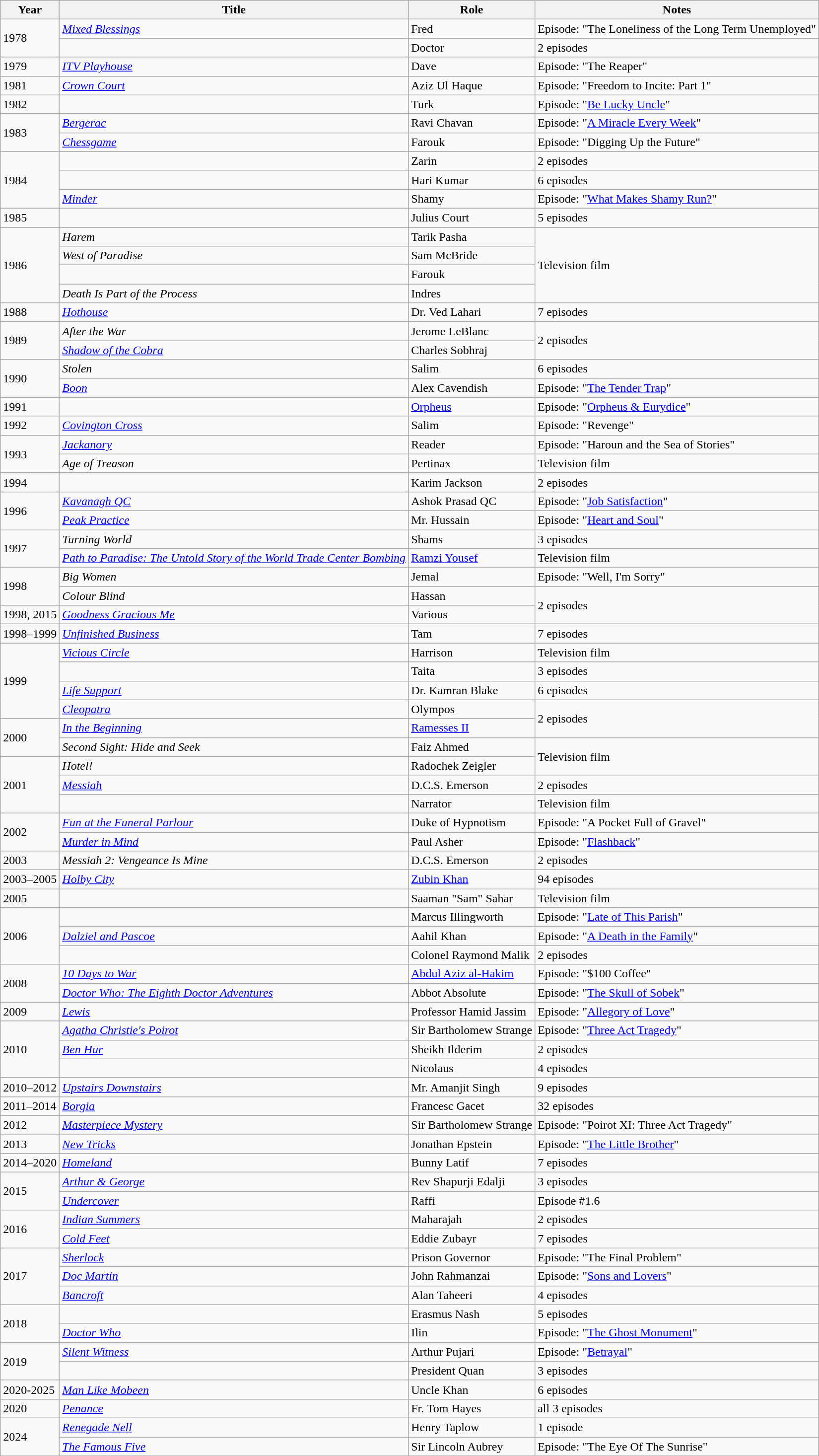<table class="wikitable sortable">
<tr>
<th>Year</th>
<th>Title</th>
<th>Role</th>
<th class = unsortable>Notes</th>
</tr>
<tr>
<td rowspan="2">1978</td>
<td><a href='#'><em>Mixed Blessings</em></a></td>
<td>Fred</td>
<td>Episode: "The Loneliness of the Long Term Unemployed"</td>
</tr>
<tr>
<td><em></em></td>
<td>Doctor</td>
<td>2 episodes</td>
</tr>
<tr>
<td>1979</td>
<td><em><a href='#'>ITV Playhouse</a></em></td>
<td>Dave</td>
<td>Episode: "The Reaper"</td>
</tr>
<tr>
<td>1981</td>
<td><a href='#'><em>Crown Court</em></a></td>
<td>Aziz Ul Haque</td>
<td>Episode: "Freedom to Incite: Part 1"</td>
</tr>
<tr>
<td>1982</td>
<td><em></em></td>
<td>Turk</td>
<td>Episode: "<a href='#'>Be Lucky Uncle</a>"</td>
</tr>
<tr>
<td rowspan="2">1983</td>
<td><a href='#'><em>Bergerac</em></a></td>
<td>Ravi Chavan</td>
<td>Episode: "<a href='#'>A Miracle Every Week</a>"</td>
</tr>
<tr>
<td><em><a href='#'>Chessgame</a></em></td>
<td>Farouk</td>
<td>Episode: "Digging Up the Future"</td>
</tr>
<tr>
<td rowspan="3">1984</td>
<td><em></em></td>
<td>Zarin</td>
<td>2 episodes</td>
</tr>
<tr>
<td><em></em></td>
<td>Hari Kumar</td>
<td>6 episodes</td>
</tr>
<tr>
<td><a href='#'><em>Minder</em></a></td>
<td>Shamy</td>
<td>Episode: "<a href='#'>What Makes Shamy Run?</a>"</td>
</tr>
<tr>
<td>1985</td>
<td><em></em></td>
<td>Julius Court</td>
<td>5 episodes</td>
</tr>
<tr>
<td rowspan="4">1986</td>
<td><em>Harem</em></td>
<td>Tarik Pasha</td>
<td rowspan="4">Television film</td>
</tr>
<tr>
<td><em>West of Paradise</em></td>
<td>Sam McBride</td>
</tr>
<tr>
<td><em></em></td>
<td>Farouk</td>
</tr>
<tr>
<td><em>Death Is Part of the Process</em></td>
<td>Indres</td>
</tr>
<tr>
<td>1988</td>
<td><a href='#'><em>Hothouse</em></a></td>
<td>Dr. Ved Lahari</td>
<td>7 episodes</td>
</tr>
<tr>
<td rowspan="2">1989</td>
<td><em>After the War</em></td>
<td>Jerome LeBlanc</td>
<td rowspan="2">2 episodes</td>
</tr>
<tr>
<td><em><a href='#'>Shadow of the Cobra</a></em></td>
<td>Charles Sobhraj</td>
</tr>
<tr>
<td rowspan="2">1990</td>
<td><em>Stolen</em></td>
<td>Salim</td>
<td>6 episodes</td>
</tr>
<tr>
<td><a href='#'><em>Boon</em></a></td>
<td>Alex Cavendish</td>
<td>Episode: "<a href='#'>The Tender Trap</a>"</td>
</tr>
<tr>
<td>1991</td>
<td><em></em></td>
<td><a href='#'>Orpheus</a></td>
<td>Episode: "<a href='#'>Orpheus & Eurydice</a>"</td>
</tr>
<tr>
<td>1992</td>
<td><em><a href='#'>Covington Cross</a></em></td>
<td>Salim</td>
<td>Episode: "Revenge"</td>
</tr>
<tr>
<td rowspan="2">1993</td>
<td><em><a href='#'>Jackanory</a></em></td>
<td>Reader</td>
<td>Episode: "Haroun and the Sea of Stories"</td>
</tr>
<tr>
<td><em>Age of Treason</em></td>
<td>Pertinax</td>
<td>Television film</td>
</tr>
<tr>
<td>1994</td>
<td><em></em></td>
<td>Karim Jackson</td>
<td>2 episodes</td>
</tr>
<tr>
<td rowspan="2">1996</td>
<td><em><a href='#'>Kavanagh QC</a></em></td>
<td>Ashok Prasad QC</td>
<td>Episode: "<a href='#'>Job Satisfaction</a>"</td>
</tr>
<tr>
<td><em><a href='#'>Peak Practice</a></em></td>
<td>Mr. Hussain</td>
<td>Episode: "<a href='#'>Heart and Soul</a>"</td>
</tr>
<tr>
<td rowspan="2">1997</td>
<td><em>Turning World</em></td>
<td>Shams</td>
<td>3 episodes</td>
</tr>
<tr>
<td><em><a href='#'>Path to Paradise: The Untold Story of the World Trade Center Bombing</a></em></td>
<td><a href='#'>Ramzi Yousef</a></td>
<td>Television film</td>
</tr>
<tr>
<td rowspan="2">1998</td>
<td><em>Big Women</em></td>
<td>Jemal</td>
<td>Episode: "Well, I'm Sorry"</td>
</tr>
<tr>
<td><em>Colour Blind</em></td>
<td>Hassan</td>
<td rowspan="2">2 episodes</td>
</tr>
<tr>
<td>1998, 2015</td>
<td><a href='#'><em>Goodness Gracious Me</em></a></td>
<td>Various</td>
</tr>
<tr>
<td>1998–1999</td>
<td><a href='#'><em>Unfinished Business</em></a></td>
<td>Tam</td>
<td>7 episodes</td>
</tr>
<tr>
<td rowspan="4">1999</td>
<td><a href='#'><em>Vicious Circle</em></a></td>
<td>Harrison</td>
<td>Television film</td>
</tr>
<tr>
<td><em></em></td>
<td>Taita</td>
<td>3 episodes</td>
</tr>
<tr>
<td><a href='#'><em>Life Support</em></a></td>
<td>Dr. Kamran Blake</td>
<td>6 episodes</td>
</tr>
<tr>
<td><a href='#'><em>Cleopatra</em></a></td>
<td>Olympos</td>
<td rowspan="2">2 episodes</td>
</tr>
<tr>
<td rowspan="2">2000</td>
<td><a href='#'><em>In the Beginning</em></a></td>
<td><a href='#'>Ramesses II</a></td>
</tr>
<tr>
<td><em>Second Sight: Hide and Seek</em></td>
<td>Faiz Ahmed</td>
<td rowspan="2">Television film</td>
</tr>
<tr>
<td rowspan="3">2001</td>
<td><em>Hotel!</em></td>
<td>Radochek Zeigler</td>
</tr>
<tr>
<td><a href='#'><em>Messiah</em></a></td>
<td>D.C.S. Emerson</td>
<td>2 episodes</td>
</tr>
<tr>
<td><em></em></td>
<td>Narrator</td>
<td>Television film</td>
</tr>
<tr>
<td rowspan="2">2002</td>
<td><em><a href='#'>Fun at the Funeral Parlour</a></em></td>
<td>Duke of Hypnotism</td>
<td>Episode: "A Pocket Full of Gravel"</td>
</tr>
<tr>
<td><a href='#'><em>Murder in Mind</em></a></td>
<td>Paul Asher</td>
<td>Episode: "<a href='#'>Flashback</a>"</td>
</tr>
<tr>
<td>2003</td>
<td><em>Messiah 2: Vengeance Is Mine</em></td>
<td>D.C.S. Emerson</td>
<td>2 episodes</td>
</tr>
<tr>
<td>2003–2005</td>
<td><em><a href='#'>Holby City</a></em></td>
<td><a href='#'>Zubin Khan</a></td>
<td>94 episodes</td>
</tr>
<tr>
<td>2005</td>
<td><em></em></td>
<td>Saaman "Sam" Sahar</td>
<td>Television film</td>
</tr>
<tr>
<td rowspan="3">2006</td>
<td><em></em></td>
<td>Marcus Illingworth</td>
<td>Episode: "<a href='#'>Late of This Parish</a>"</td>
</tr>
<tr>
<td><a href='#'><em>Dalziel and Pascoe</em></a></td>
<td>Aahil Khan</td>
<td>Episode: "<a href='#'>A Death in the Family</a>"</td>
</tr>
<tr>
<td><em></em></td>
<td>Colonel Raymond Malik</td>
<td>2 episodes</td>
</tr>
<tr>
<td rowspan="2">2008</td>
<td><em><a href='#'>10 Days to War</a></em></td>
<td><a href='#'>Abdul Aziz al-Hakim</a></td>
<td>Episode: "$100 Coffee"</td>
</tr>
<tr>
<td><em><a href='#'>Doctor Who: The Eighth Doctor Adventures</a></em></td>
<td>Abbot Absolute</td>
<td>Episode: "<a href='#'>The Skull of Sobek</a>"</td>
</tr>
<tr>
<td>2009</td>
<td><em><a href='#'>Lewis</a></em></td>
<td>Professor Hamid Jassim</td>
<td>Episode: "<a href='#'>Allegory of Love</a>"</td>
</tr>
<tr>
<td rowspan="3">2010</td>
<td><em><a href='#'>Agatha Christie's Poirot</a></em></td>
<td>Sir Bartholomew Strange</td>
<td>Episode: "<a href='#'>Three Act Tragedy</a>"</td>
</tr>
<tr>
<td><a href='#'><em>Ben Hur</em></a></td>
<td>Sheikh Ilderim</td>
<td>2 episodes</td>
</tr>
<tr>
<td><em></em></td>
<td>Nicolaus</td>
<td>4 episodes</td>
</tr>
<tr>
<td>2010–2012</td>
<td><a href='#'><em>Upstairs Downstairs</em></a></td>
<td>Mr. Amanjit Singh</td>
<td>9 episodes</td>
</tr>
<tr>
<td>2011–2014</td>
<td><a href='#'><em>Borgia</em></a></td>
<td>Francesc Gacet</td>
<td>32 episodes</td>
</tr>
<tr>
<td>2012</td>
<td><em><a href='#'>Masterpiece Mystery</a></em></td>
<td>Sir Bartholomew Strange</td>
<td>Episode: "Poirot XI: Three Act Tragedy"</td>
</tr>
<tr>
<td>2013</td>
<td><em><a href='#'>New Tricks</a></em></td>
<td>Jonathan Epstein</td>
<td>Episode: "<a href='#'>The Little Brother</a>"</td>
</tr>
<tr>
<td>2014–2020</td>
<td><a href='#'><em>Homeland</em></a></td>
<td>Bunny Latif</td>
<td>7 episodes</td>
</tr>
<tr>
<td rowspan="2">2015</td>
<td><a href='#'><em>Arthur & George</em></a></td>
<td>Rev Shapurji Edalji</td>
<td>3 episodes</td>
</tr>
<tr>
<td><a href='#'><em>Undercover</em></a></td>
<td>Raffi</td>
<td>Episode #1.6</td>
</tr>
<tr>
<td rowspan="2">2016</td>
<td><em><a href='#'>Indian Summers</a></em></td>
<td>Maharajah</td>
<td>2 episodes</td>
</tr>
<tr>
<td><em><a href='#'>Cold Feet</a></em></td>
<td>Eddie Zubayr</td>
<td>7 episodes</td>
</tr>
<tr>
<td rowspan="3">2017</td>
<td><a href='#'><em>Sherlock</em></a></td>
<td>Prison Governor</td>
<td>Episode: "The Final Problem"</td>
</tr>
<tr>
<td><em><a href='#'>Doc Martin</a></em></td>
<td>John Rahmanzai</td>
<td>Episode: "<a href='#'>Sons and Lovers</a>"</td>
</tr>
<tr>
<td><a href='#'><em>Bancroft</em></a></td>
<td>Alan Taheeri</td>
<td>4 episodes</td>
</tr>
<tr>
<td rowspan="2">2018</td>
<td><em></em></td>
<td>Erasmus Nash</td>
<td>5 episodes</td>
</tr>
<tr>
<td><em><a href='#'>Doctor Who</a></em></td>
<td>Ilin</td>
<td>Episode: "<a href='#'>The Ghost Monument</a>"</td>
</tr>
<tr>
<td rowspan="2">2019</td>
<td><em><a href='#'>Silent Witness</a></em></td>
<td>Arthur Pujari</td>
<td>Episode: "<a href='#'>Betrayal</a>"</td>
</tr>
<tr>
<td><em></em></td>
<td>President Quan</td>
<td>3 episodes</td>
</tr>
<tr>
<td>2020-2025</td>
<td><em><a href='#'>Man Like Mobeen</a></em></td>
<td>Uncle Khan</td>
<td>6 episodes</td>
</tr>
<tr>
<td>2020</td>
<td><em><a href='#'>Penance</a></em></td>
<td>Fr. Tom Hayes</td>
<td>all 3 episodes</td>
</tr>
<tr>
<td rowspan="2">2024</td>
<td><em><a href='#'>Renegade Nell</a></em></td>
<td>Henry Taplow</td>
<td>1 episode</td>
</tr>
<tr>
<td><em><a href='#'>The Famous Five</a></em></td>
<td>Sir Lincoln Aubrey</td>
<td>Episode: "The Eye Of The Sunrise"</td>
</tr>
</table>
